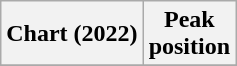<table class="wikitable">
<tr>
<th>Chart (2022)</th>
<th>Peak<br>position</th>
</tr>
<tr>
</tr>
</table>
